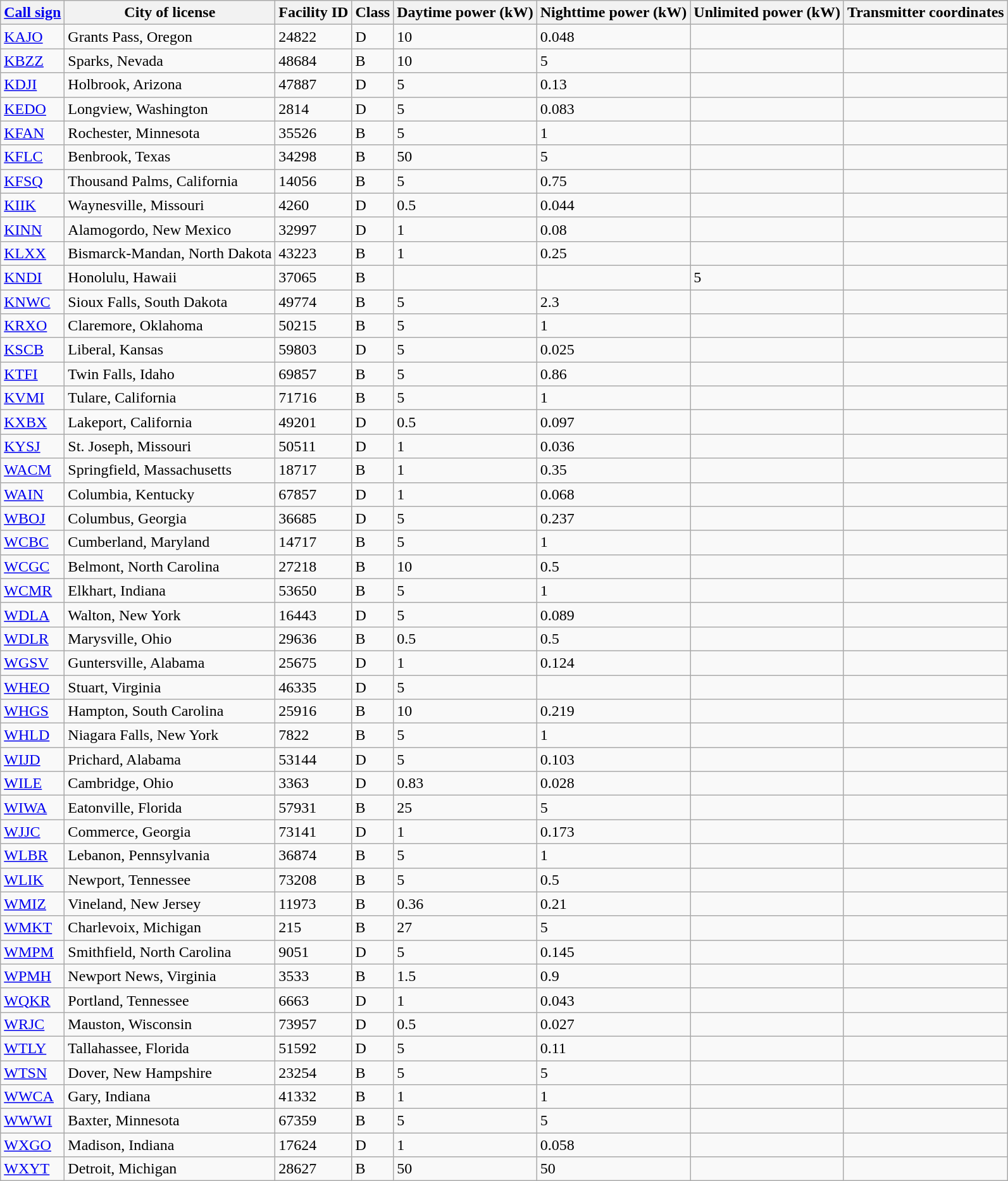<table class="wikitable sortable">
<tr>
<th><a href='#'>Call sign</a></th>
<th>City of license</th>
<th>Facility ID</th>
<th>Class</th>
<th>Daytime power (kW)</th>
<th>Nighttime power (kW)</th>
<th>Unlimited power (kW)</th>
<th>Transmitter coordinates</th>
</tr>
<tr>
<td><a href='#'>KAJO</a></td>
<td>Grants Pass, Oregon</td>
<td>24822</td>
<td>D</td>
<td>10</td>
<td>0.048</td>
<td></td>
<td></td>
</tr>
<tr>
<td><a href='#'>KBZZ</a></td>
<td>Sparks, Nevada</td>
<td>48684</td>
<td>B</td>
<td>10</td>
<td>5</td>
<td></td>
<td></td>
</tr>
<tr>
<td><a href='#'>KDJI</a></td>
<td>Holbrook, Arizona</td>
<td>47887</td>
<td>D</td>
<td>5</td>
<td>0.13</td>
<td></td>
<td></td>
</tr>
<tr>
<td><a href='#'>KEDO</a></td>
<td>Longview, Washington</td>
<td>2814</td>
<td>D</td>
<td>5</td>
<td>0.083</td>
<td></td>
<td></td>
</tr>
<tr>
<td><a href='#'>KFAN</a></td>
<td>Rochester, Minnesota</td>
<td>35526</td>
<td>B</td>
<td>5</td>
<td>1</td>
<td></td>
<td></td>
</tr>
<tr>
<td><a href='#'>KFLC</a></td>
<td>Benbrook, Texas</td>
<td>34298</td>
<td>B</td>
<td>50</td>
<td>5</td>
<td></td>
<td></td>
</tr>
<tr>
<td><a href='#'>KFSQ</a></td>
<td>Thousand Palms, California</td>
<td>14056</td>
<td>B</td>
<td>5</td>
<td>0.75</td>
<td></td>
<td></td>
</tr>
<tr>
<td><a href='#'>KIIK</a></td>
<td>Waynesville, Missouri</td>
<td>4260</td>
<td>D</td>
<td>0.5</td>
<td>0.044</td>
<td></td>
<td></td>
</tr>
<tr>
<td><a href='#'>KINN</a></td>
<td>Alamogordo, New Mexico</td>
<td>32997</td>
<td>D</td>
<td>1</td>
<td>0.08</td>
<td></td>
<td></td>
</tr>
<tr>
<td><a href='#'>KLXX</a></td>
<td>Bismarck-Mandan, North Dakota</td>
<td>43223</td>
<td>B</td>
<td>1</td>
<td>0.25</td>
<td></td>
<td></td>
</tr>
<tr>
<td><a href='#'>KNDI</a></td>
<td>Honolulu, Hawaii</td>
<td>37065</td>
<td>B</td>
<td></td>
<td></td>
<td>5</td>
<td></td>
</tr>
<tr>
<td><a href='#'>KNWC</a></td>
<td>Sioux Falls, South Dakota</td>
<td>49774</td>
<td>B</td>
<td>5</td>
<td>2.3</td>
<td></td>
<td></td>
</tr>
<tr>
<td><a href='#'>KRXO</a></td>
<td>Claremore, Oklahoma</td>
<td>50215</td>
<td>B</td>
<td>5</td>
<td>1</td>
<td></td>
<td></td>
</tr>
<tr>
<td><a href='#'>KSCB</a></td>
<td>Liberal, Kansas</td>
<td>59803</td>
<td>D</td>
<td>5</td>
<td>0.025</td>
<td></td>
<td></td>
</tr>
<tr>
<td><a href='#'>KTFI</a></td>
<td>Twin Falls, Idaho</td>
<td>69857</td>
<td>B</td>
<td>5</td>
<td>0.86</td>
<td></td>
<td></td>
</tr>
<tr>
<td><a href='#'>KVMI</a></td>
<td>Tulare, California</td>
<td>71716</td>
<td>B</td>
<td>5</td>
<td>1</td>
<td></td>
<td></td>
</tr>
<tr>
<td><a href='#'>KXBX</a></td>
<td>Lakeport, California</td>
<td>49201</td>
<td>D</td>
<td>0.5</td>
<td>0.097</td>
<td></td>
<td></td>
</tr>
<tr>
<td><a href='#'>KYSJ</a></td>
<td>St. Joseph, Missouri</td>
<td>50511</td>
<td>D</td>
<td>1</td>
<td>0.036</td>
<td></td>
<td></td>
</tr>
<tr>
<td><a href='#'>WACM</a></td>
<td>Springfield, Massachusetts</td>
<td>18717</td>
<td>B</td>
<td>1</td>
<td>0.35</td>
<td></td>
<td></td>
</tr>
<tr>
<td><a href='#'>WAIN</a></td>
<td>Columbia, Kentucky</td>
<td>67857</td>
<td>D</td>
<td>1</td>
<td>0.068</td>
<td></td>
<td></td>
</tr>
<tr>
<td><a href='#'>WBOJ</a></td>
<td>Columbus, Georgia</td>
<td>36685</td>
<td>D</td>
<td>5</td>
<td>0.237</td>
<td></td>
<td></td>
</tr>
<tr>
<td><a href='#'>WCBC</a></td>
<td>Cumberland, Maryland</td>
<td>14717</td>
<td>B</td>
<td>5</td>
<td>1</td>
<td></td>
<td></td>
</tr>
<tr>
<td><a href='#'>WCGC</a></td>
<td>Belmont, North Carolina</td>
<td>27218</td>
<td>B</td>
<td>10</td>
<td>0.5</td>
<td></td>
<td></td>
</tr>
<tr>
<td><a href='#'>WCMR</a></td>
<td>Elkhart, Indiana</td>
<td>53650</td>
<td>B</td>
<td>5</td>
<td>1</td>
<td></td>
<td></td>
</tr>
<tr>
<td><a href='#'>WDLA</a></td>
<td>Walton, New York</td>
<td>16443</td>
<td>D</td>
<td>5</td>
<td>0.089</td>
<td></td>
<td></td>
</tr>
<tr>
<td><a href='#'>WDLR</a></td>
<td>Marysville, Ohio</td>
<td>29636</td>
<td>B</td>
<td>0.5</td>
<td>0.5</td>
<td></td>
<td></td>
</tr>
<tr>
<td><a href='#'>WGSV</a></td>
<td>Guntersville, Alabama</td>
<td>25675</td>
<td>D</td>
<td>1</td>
<td>0.124</td>
<td></td>
<td></td>
</tr>
<tr>
<td><a href='#'>WHEO</a></td>
<td>Stuart, Virginia</td>
<td>46335</td>
<td>D</td>
<td>5</td>
<td></td>
<td></td>
<td></td>
</tr>
<tr>
<td><a href='#'>WHGS</a></td>
<td>Hampton, South Carolina</td>
<td>25916</td>
<td>B</td>
<td>10</td>
<td>0.219</td>
<td></td>
<td></td>
</tr>
<tr>
<td><a href='#'>WHLD</a></td>
<td>Niagara Falls, New York</td>
<td>7822</td>
<td>B</td>
<td>5</td>
<td>1</td>
<td></td>
<td></td>
</tr>
<tr>
<td><a href='#'>WIJD</a></td>
<td>Prichard, Alabama</td>
<td>53144</td>
<td>D</td>
<td>5</td>
<td>0.103</td>
<td></td>
<td></td>
</tr>
<tr>
<td><a href='#'>WILE</a></td>
<td>Cambridge, Ohio</td>
<td>3363</td>
<td>D</td>
<td>0.83</td>
<td>0.028</td>
<td></td>
<td></td>
</tr>
<tr>
<td><a href='#'>WIWA</a></td>
<td>Eatonville, Florida</td>
<td>57931</td>
<td>B</td>
<td>25</td>
<td>5</td>
<td></td>
<td></td>
</tr>
<tr>
<td><a href='#'>WJJC</a></td>
<td>Commerce, Georgia</td>
<td>73141</td>
<td>D</td>
<td>1</td>
<td>0.173</td>
<td></td>
<td></td>
</tr>
<tr>
<td><a href='#'>WLBR</a></td>
<td>Lebanon, Pennsylvania</td>
<td>36874</td>
<td>B</td>
<td>5</td>
<td>1</td>
<td></td>
<td></td>
</tr>
<tr>
<td><a href='#'>WLIK</a></td>
<td>Newport, Tennessee</td>
<td>73208</td>
<td>B</td>
<td>5</td>
<td>0.5</td>
<td></td>
<td></td>
</tr>
<tr>
<td><a href='#'>WMIZ</a></td>
<td>Vineland, New Jersey</td>
<td>11973</td>
<td>B</td>
<td>0.36</td>
<td>0.21</td>
<td></td>
<td></td>
</tr>
<tr>
<td><a href='#'>WMKT</a></td>
<td>Charlevoix, Michigan</td>
<td>215</td>
<td>B</td>
<td>27</td>
<td>5</td>
<td></td>
<td></td>
</tr>
<tr>
<td><a href='#'>WMPM</a></td>
<td>Smithfield, North Carolina</td>
<td>9051</td>
<td>D</td>
<td>5</td>
<td>0.145</td>
<td></td>
<td></td>
</tr>
<tr>
<td><a href='#'>WPMH</a></td>
<td>Newport News, Virginia</td>
<td>3533</td>
<td>B</td>
<td>1.5</td>
<td>0.9</td>
<td></td>
<td></td>
</tr>
<tr>
<td><a href='#'>WQKR</a></td>
<td>Portland, Tennessee</td>
<td>6663</td>
<td>D</td>
<td>1</td>
<td>0.043</td>
<td></td>
<td></td>
</tr>
<tr>
<td><a href='#'>WRJC</a></td>
<td>Mauston, Wisconsin</td>
<td>73957</td>
<td>D</td>
<td>0.5</td>
<td>0.027</td>
<td></td>
<td></td>
</tr>
<tr>
<td><a href='#'>WTLY</a></td>
<td>Tallahassee, Florida</td>
<td>51592</td>
<td>D</td>
<td>5</td>
<td>0.11</td>
<td></td>
<td></td>
</tr>
<tr>
<td><a href='#'>WTSN</a></td>
<td>Dover, New Hampshire</td>
<td>23254</td>
<td>B</td>
<td>5</td>
<td>5</td>
<td></td>
<td></td>
</tr>
<tr>
<td><a href='#'>WWCA</a></td>
<td>Gary, Indiana</td>
<td>41332</td>
<td>B</td>
<td>1</td>
<td>1</td>
<td></td>
<td></td>
</tr>
<tr>
<td><a href='#'>WWWI</a></td>
<td>Baxter, Minnesota</td>
<td>67359</td>
<td>B</td>
<td>5</td>
<td>5</td>
<td></td>
<td></td>
</tr>
<tr>
<td><a href='#'>WXGO</a></td>
<td>Madison, Indiana</td>
<td>17624</td>
<td>D</td>
<td>1</td>
<td>0.058</td>
<td></td>
<td></td>
</tr>
<tr>
<td><a href='#'>WXYT</a></td>
<td>Detroit, Michigan</td>
<td>28627</td>
<td>B</td>
<td>50</td>
<td>50</td>
<td></td>
<td></td>
</tr>
</table>
